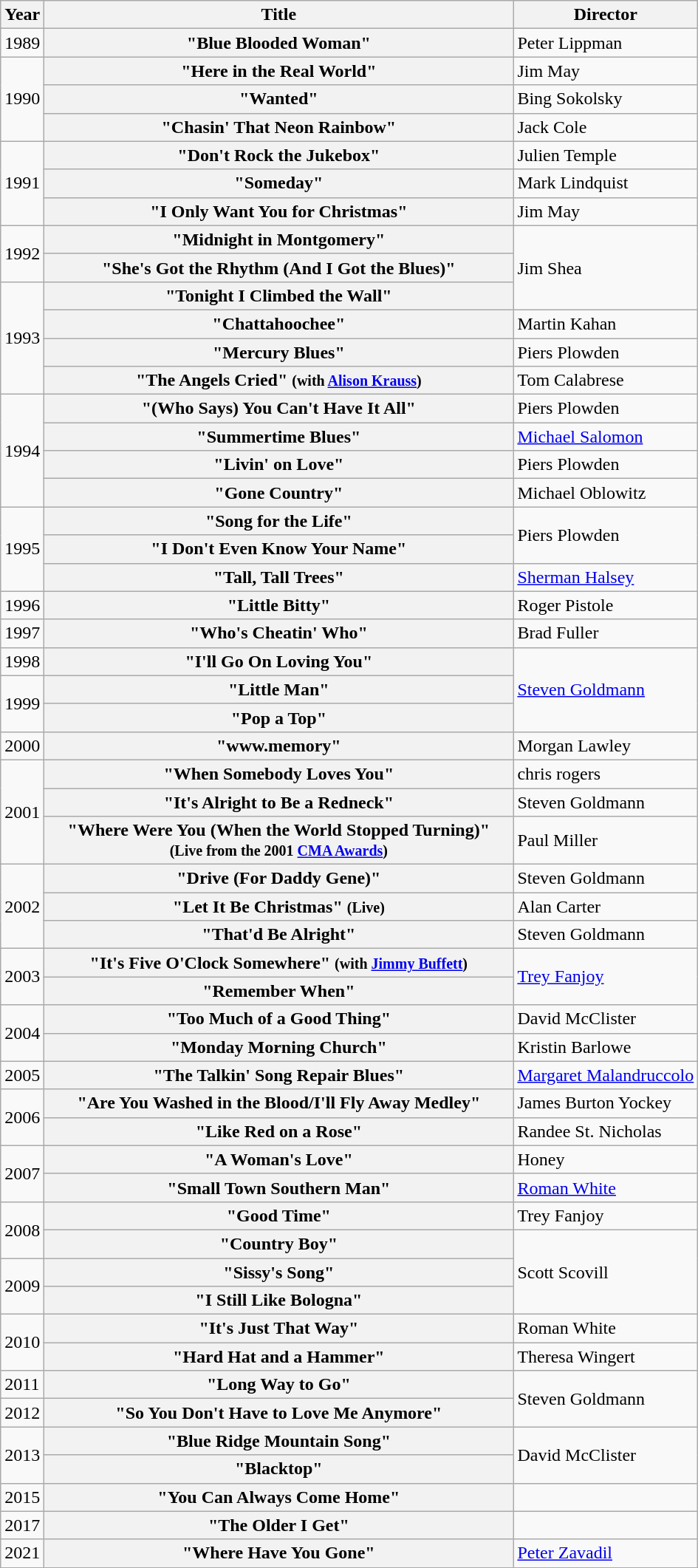<table class="wikitable plainrowheaders">
<tr>
<th>Year</th>
<th style="width:26em;">Title</th>
<th>Director</th>
</tr>
<tr>
<td>1989</td>
<th scope="row">"Blue Blooded Woman"</th>
<td>Peter Lippman</td>
</tr>
<tr>
<td rowspan="3">1990</td>
<th scope="row">"Here in the Real World"</th>
<td>Jim May</td>
</tr>
<tr>
<th scope="row">"Wanted"</th>
<td>Bing Sokolsky</td>
</tr>
<tr>
<th scope="row">"Chasin' That Neon Rainbow"</th>
<td>Jack Cole</td>
</tr>
<tr>
<td rowspan="3">1991</td>
<th scope="row">"Don't Rock the Jukebox"</th>
<td>Julien Temple</td>
</tr>
<tr>
<th scope="row">"Someday"</th>
<td>Mark Lindquist</td>
</tr>
<tr>
<th scope="row">"I Only Want You for Christmas"</th>
<td>Jim May</td>
</tr>
<tr>
<td rowspan="2">1992</td>
<th scope="row">"Midnight in Montgomery"</th>
<td rowspan="3">Jim Shea</td>
</tr>
<tr>
<th scope="row">"She's Got the Rhythm (And I Got the Blues)"</th>
</tr>
<tr>
<td rowspan="4">1993</td>
<th scope="row">"Tonight I Climbed the Wall"</th>
</tr>
<tr>
<th scope="row">"Chattahoochee"</th>
<td>Martin Kahan</td>
</tr>
<tr>
<th scope="row">"Mercury Blues"</th>
<td>Piers Plowden</td>
</tr>
<tr>
<th scope="row">"The Angels Cried" <small>(with <a href='#'>Alison Krauss</a>)</small></th>
<td>Tom Calabrese</td>
</tr>
<tr>
<td rowspan="4">1994</td>
<th scope="row">"(Who Says) You Can't Have It All"</th>
<td>Piers Plowden</td>
</tr>
<tr>
<th scope="row">"Summertime Blues"</th>
<td><a href='#'>Michael Salomon</a></td>
</tr>
<tr>
<th scope="row">"Livin' on Love"</th>
<td>Piers Plowden</td>
</tr>
<tr>
<th scope="row">"Gone Country"</th>
<td>Michael Oblowitz</td>
</tr>
<tr>
<td rowspan="3">1995</td>
<th scope="row">"Song for the Life"</th>
<td rowspan="2">Piers Plowden</td>
</tr>
<tr>
<th scope="row">"I Don't Even Know Your Name"</th>
</tr>
<tr>
<th scope="row">"Tall, Tall Trees"</th>
<td><a href='#'>Sherman Halsey</a></td>
</tr>
<tr>
<td>1996</td>
<th scope="row">"Little Bitty"</th>
<td>Roger Pistole</td>
</tr>
<tr>
<td>1997</td>
<th scope="row">"Who's Cheatin' Who"</th>
<td>Brad Fuller</td>
</tr>
<tr>
<td>1998</td>
<th scope="row">"I'll Go On Loving You"</th>
<td rowspan="3"><a href='#'>Steven Goldmann</a></td>
</tr>
<tr>
<td rowspan="2">1999</td>
<th scope="row">"Little Man"</th>
</tr>
<tr>
<th scope="row">"Pop a Top"</th>
</tr>
<tr>
<td>2000</td>
<th scope="row">"www.memory"</th>
<td>Morgan Lawley</td>
</tr>
<tr>
<td rowspan="3">2001</td>
<th scope="row">"When Somebody Loves You"</th>
<td>chris rogers</td>
</tr>
<tr>
<th scope="row">"It's Alright to Be a Redneck"</th>
<td>Steven Goldmann</td>
</tr>
<tr>
<th scope="row">"Where Were You (When the World Stopped Turning)"<br><small>(Live from the 2001 <a href='#'>CMA Awards</a>)</small></th>
<td>Paul Miller</td>
</tr>
<tr>
<td rowspan="3">2002</td>
<th scope="row">"Drive (For Daddy Gene)"</th>
<td>Steven Goldmann</td>
</tr>
<tr>
<th scope="row">"Let It Be Christmas" <small>(Live)</small></th>
<td>Alan Carter</td>
</tr>
<tr>
<th scope="row">"That'd Be Alright"</th>
<td>Steven Goldmann</td>
</tr>
<tr>
<td rowspan="2">2003</td>
<th scope="row">"It's Five O'Clock Somewhere" <small>(with <a href='#'>Jimmy Buffett</a>)</small></th>
<td rowspan="2"><a href='#'>Trey Fanjoy</a></td>
</tr>
<tr>
<th scope="row">"Remember When"</th>
</tr>
<tr>
<td rowspan="2">2004</td>
<th scope="row">"Too Much of a Good Thing"</th>
<td>David McClister</td>
</tr>
<tr>
<th scope="row">"Monday Morning Church"</th>
<td>Kristin Barlowe</td>
</tr>
<tr>
<td>2005</td>
<th scope="row">"The Talkin' Song Repair Blues"</th>
<td><a href='#'>Margaret Malandruccolo</a></td>
</tr>
<tr>
<td rowspan="2">2006</td>
<th scope="row">"Are You Washed in the Blood/I'll Fly Away Medley"</th>
<td>James Burton Yockey</td>
</tr>
<tr>
<th scope="row">"Like Red on a Rose"</th>
<td>Randee St. Nicholas</td>
</tr>
<tr>
<td rowspan="2">2007</td>
<th scope="row">"A Woman's Love"</th>
<td>Honey</td>
</tr>
<tr>
<th scope="row">"Small Town Southern Man"</th>
<td><a href='#'>Roman White</a></td>
</tr>
<tr>
<td rowspan="2">2008</td>
<th scope="row">"Good Time"</th>
<td>Trey Fanjoy</td>
</tr>
<tr>
<th scope="row">"Country Boy"</th>
<td rowspan="3">Scott Scovill</td>
</tr>
<tr>
<td rowspan="2">2009</td>
<th scope="row">"Sissy's Song"</th>
</tr>
<tr>
<th scope="row">"I Still Like Bologna"</th>
</tr>
<tr>
<td rowspan="2">2010</td>
<th scope="row">"It's Just That Way"</th>
<td>Roman White</td>
</tr>
<tr>
<th scope="row">"Hard Hat and a Hammer"</th>
<td>Theresa Wingert</td>
</tr>
<tr>
<td>2011</td>
<th scope="row">"Long Way to Go"</th>
<td rowspan="2">Steven Goldmann</td>
</tr>
<tr>
<td>2012</td>
<th scope="row">"So You Don't Have to Love Me Anymore"</th>
</tr>
<tr>
<td rowspan="2">2013</td>
<th scope="row">"Blue Ridge Mountain Song"</th>
<td rowspan="2">David McClister</td>
</tr>
<tr>
<th scope="row">"Blacktop"</th>
</tr>
<tr>
<td>2015</td>
<th scope="row">"You Can Always Come Home"</th>
<td></td>
</tr>
<tr>
<td>2017</td>
<th scope="row">"The Older I Get"</th>
<td></td>
</tr>
<tr>
<td>2021</td>
<th scope="row">"Where Have You Gone"</th>
<td><a href='#'>Peter Zavadil</a></td>
</tr>
</table>
